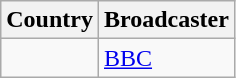<table class="wikitable">
<tr>
<th align=center>Country</th>
<th align=center>Broadcaster</th>
</tr>
<tr>
<td></td>
<td><a href='#'>BBC</a></td>
</tr>
</table>
